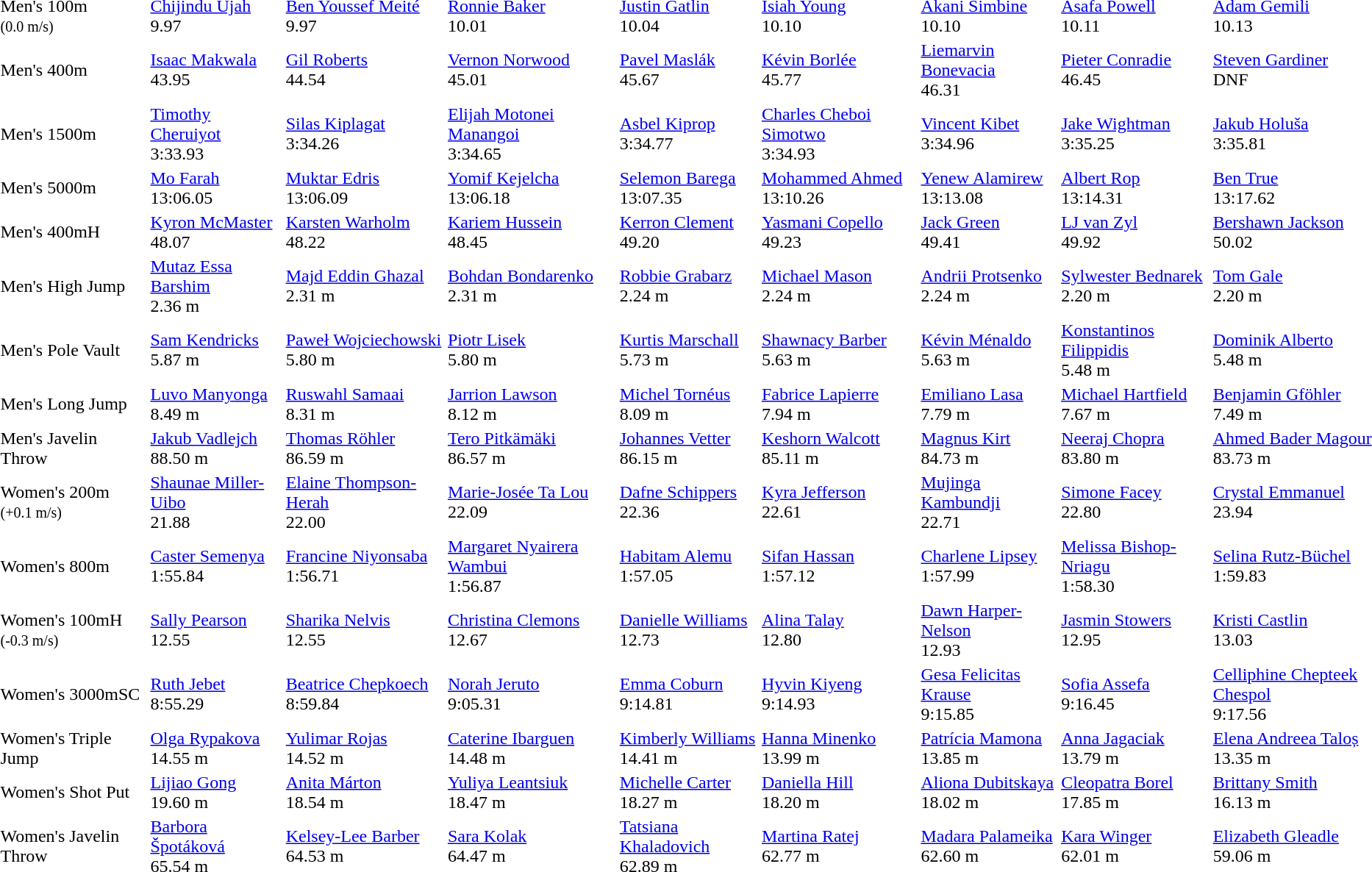<table>
<tr>
<td>Men's 100m<br><small>(0.0 m/s)</small></td>
<td><a href='#'>Chijindu Ujah</a><br>  9.97</td>
<td><a href='#'>Ben Youssef Meité</a><br>  9.97</td>
<td><a href='#'>Ronnie Baker</a><br>  10.01</td>
<td><a href='#'>Justin Gatlin</a><br>  10.04</td>
<td><a href='#'>Isiah Young</a><br>  10.10</td>
<td><a href='#'>Akani Simbine</a><br>  10.10</td>
<td><a href='#'>Asafa Powell</a><br>  10.11</td>
<td><a href='#'>Adam Gemili</a><br>  10.13</td>
</tr>
<tr>
<td>Men's 400m</td>
<td><a href='#'>Isaac Makwala</a><br>  43.95</td>
<td><a href='#'>Gil Roberts</a><br>  44.54</td>
<td><a href='#'>Vernon Norwood</a><br>  45.01</td>
<td><a href='#'>Pavel Maslák</a><br>  45.67</td>
<td><a href='#'>Kévin Borlée</a><br>  45.77</td>
<td><a href='#'>Liemarvin Bonevacia</a><br>  46.31</td>
<td><a href='#'>Pieter Conradie</a><br>  46.45</td>
<td><a href='#'>Steven Gardiner</a><br>  DNF</td>
</tr>
<tr>
<td>Men's 1500m</td>
<td><a href='#'>Timothy Cheruiyot</a><br>  3:33.93</td>
<td><a href='#'>Silas Kiplagat</a><br>  3:34.26</td>
<td><a href='#'>Elijah Motonei Manangoi</a><br>  3:34.65</td>
<td><a href='#'>Asbel Kiprop</a><br>  3:34.77</td>
<td><a href='#'>Charles Cheboi Simotwo</a><br>  3:34.93</td>
<td><a href='#'>Vincent Kibet</a><br>  3:34.96</td>
<td><a href='#'>Jake Wightman</a><br>  3:35.25</td>
<td><a href='#'>Jakub Holuša</a><br>  3:35.81</td>
</tr>
<tr>
<td>Men's 5000m</td>
<td><a href='#'>Mo Farah</a><br>  13:06.05</td>
<td><a href='#'>Muktar Edris</a><br>  13:06.09</td>
<td><a href='#'>Yomif Kejelcha</a><br>  13:06.18</td>
<td><a href='#'>Selemon Barega</a><br>  13:07.35</td>
<td><a href='#'>Mohammed Ahmed</a><br>  13:10.26</td>
<td><a href='#'>Yenew Alamirew</a><br>  13:13.08</td>
<td><a href='#'>Albert Rop</a><br>  13:14.31</td>
<td><a href='#'>Ben True</a><br>  13:17.62</td>
</tr>
<tr>
<td>Men's 400mH</td>
<td><a href='#'>Kyron McMaster</a><br>  48.07</td>
<td><a href='#'>Karsten Warholm</a><br>  48.22</td>
<td><a href='#'>Kariem Hussein</a><br>  48.45</td>
<td><a href='#'>Kerron Clement</a><br>  49.20</td>
<td><a href='#'>Yasmani Copello</a><br>  49.23</td>
<td><a href='#'>Jack Green</a><br>  49.41</td>
<td><a href='#'>LJ van Zyl</a><br>  49.92</td>
<td><a href='#'>Bershawn Jackson</a><br>  50.02</td>
</tr>
<tr>
<td>Men's High Jump</td>
<td><a href='#'>Mutaz Essa Barshim</a><br>  2.36 m</td>
<td><a href='#'>Majd Eddin Ghazal</a><br>  2.31 m</td>
<td><a href='#'>Bohdan Bondarenko</a><br>  2.31 m</td>
<td><a href='#'>Robbie Grabarz</a><br>  2.24 m</td>
<td><a href='#'>Michael Mason</a><br>  2.24 m</td>
<td><a href='#'>Andrii Protsenko</a><br>  2.24 m</td>
<td><a href='#'>Sylwester Bednarek</a><br>  2.20 m</td>
<td><a href='#'>Tom Gale</a><br>  2.20 m</td>
</tr>
<tr>
<td>Men's Pole Vault</td>
<td><a href='#'>Sam Kendricks</a><br>  5.87 m</td>
<td><a href='#'>Paweł Wojciechowski</a><br>  5.80 m</td>
<td><a href='#'>Piotr Lisek</a><br>  5.80 m</td>
<td><a href='#'>Kurtis Marschall</a><br>  5.73 m</td>
<td><a href='#'>Shawnacy Barber</a><br>  5.63 m</td>
<td><a href='#'>Kévin Ménaldo</a><br>  5.63 m</td>
<td><a href='#'>Konstantinos Filippidis</a><br>  5.48 m</td>
<td><a href='#'>Dominik Alberto</a><br>  5.48 m</td>
</tr>
<tr>
<td>Men's Long Jump</td>
<td><a href='#'>Luvo Manyonga</a><br>  8.49 m</td>
<td><a href='#'>Ruswahl Samaai</a><br>  8.31 m</td>
<td><a href='#'>Jarrion Lawson</a><br>  8.12 m</td>
<td><a href='#'>Michel Tornéus</a><br>  8.09 m</td>
<td><a href='#'>Fabrice Lapierre</a><br>  7.94 m</td>
<td><a href='#'>Emiliano Lasa</a><br>  7.79 m</td>
<td><a href='#'>Michael Hartfield</a><br>  7.67 m</td>
<td><a href='#'>Benjamin Gföhler</a><br>  7.49 m</td>
</tr>
<tr>
<td>Men's Javelin Throw</td>
<td><a href='#'>Jakub Vadlejch</a><br>  88.50 m</td>
<td><a href='#'>Thomas Röhler</a><br>  86.59 m</td>
<td><a href='#'>Tero Pitkämäki</a><br>  86.57 m</td>
<td><a href='#'>Johannes Vetter</a><br>  86.15 m</td>
<td><a href='#'>Keshorn Walcott</a><br>  85.11 m</td>
<td><a href='#'>Magnus Kirt</a><br>  84.73 m</td>
<td><a href='#'>Neeraj Chopra</a><br>  83.80 m</td>
<td><a href='#'>Ahmed Bader Magour</a><br>  83.73 m</td>
</tr>
<tr>
<td>Women's 200m<br><small>(+0.1 m/s)</small></td>
<td><a href='#'>Shaunae Miller-Uibo</a><br>  21.88</td>
<td><a href='#'>Elaine Thompson-Herah</a><br>  22.00</td>
<td><a href='#'>Marie-Josée Ta Lou</a><br>  22.09</td>
<td><a href='#'>Dafne Schippers</a><br>  22.36</td>
<td><a href='#'>Kyra Jefferson</a><br>  22.61</td>
<td><a href='#'>Mujinga Kambundji</a><br>  22.71</td>
<td><a href='#'>Simone Facey</a><br>  22.80</td>
<td><a href='#'>Crystal Emmanuel</a><br>  23.94</td>
</tr>
<tr>
<td>Women's 800m</td>
<td><a href='#'>Caster Semenya</a><br>  1:55.84</td>
<td><a href='#'>Francine Niyonsaba</a><br>  1:56.71</td>
<td><a href='#'>Margaret Nyairera Wambui</a><br>  1:56.87</td>
<td><a href='#'>Habitam Alemu</a><br>  1:57.05</td>
<td><a href='#'>Sifan Hassan</a><br>  1:57.12</td>
<td><a href='#'>Charlene Lipsey</a><br>  1:57.99</td>
<td><a href='#'>Melissa Bishop-Nriagu</a><br>  1:58.30</td>
<td><a href='#'>Selina Rutz-Büchel</a><br>  1:59.83</td>
</tr>
<tr>
<td>Women's 100mH<br><small>(-0.3 m/s)</small></td>
<td><a href='#'>Sally Pearson</a><br>  12.55</td>
<td><a href='#'>Sharika Nelvis</a><br>  12.55</td>
<td><a href='#'>Christina Clemons</a><br>  12.67</td>
<td><a href='#'>Danielle Williams</a><br>  12.73</td>
<td><a href='#'>Alina Talay</a><br>  12.80</td>
<td><a href='#'>Dawn Harper-Nelson</a><br>  12.93</td>
<td><a href='#'>Jasmin Stowers</a><br>  12.95</td>
<td><a href='#'>Kristi Castlin</a><br>  13.03</td>
</tr>
<tr>
<td>Women's 3000mSC</td>
<td><a href='#'>Ruth Jebet</a><br>  8:55.29</td>
<td><a href='#'>Beatrice Chepkoech</a><br>  8:59.84</td>
<td><a href='#'>Norah Jeruto</a><br>  9:05.31</td>
<td><a href='#'>Emma Coburn</a><br>  9:14.81</td>
<td><a href='#'>Hyvin Kiyeng</a><br>  9:14.93</td>
<td><a href='#'>Gesa Felicitas Krause</a><br>  9:15.85</td>
<td><a href='#'>Sofia Assefa</a><br>  9:16.45</td>
<td><a href='#'>Celliphine Chepteek Chespol</a><br>  9:17.56</td>
</tr>
<tr>
<td>Women's Triple Jump</td>
<td><a href='#'>Olga Rypakova</a><br>  14.55 m</td>
<td><a href='#'>Yulimar Rojas</a><br>  14.52 m</td>
<td><a href='#'>Caterine Ibarguen</a><br>  14.48 m</td>
<td><a href='#'>Kimberly Williams</a><br>  14.41 m</td>
<td><a href='#'>Hanna Minenko</a><br>  13.99 m</td>
<td><a href='#'>Patrícia Mamona</a><br>  13.85 m</td>
<td><a href='#'>Anna Jagaciak</a><br>  13.79 m</td>
<td><a href='#'>Elena Andreea Taloș</a><br>  13.35 m</td>
</tr>
<tr>
<td>Women's Shot Put</td>
<td><a href='#'>Lijiao Gong</a><br>  19.60 m</td>
<td><a href='#'>Anita Márton</a><br>  18.54 m</td>
<td><a href='#'>Yuliya Leantsiuk</a><br>  18.47 m</td>
<td><a href='#'>Michelle Carter</a><br>  18.27 m</td>
<td><a href='#'>Daniella Hill</a><br>  18.20 m</td>
<td><a href='#'>Aliona Dubitskaya</a><br>  18.02 m</td>
<td><a href='#'>Cleopatra Borel</a><br>  17.85 m</td>
<td><a href='#'>Brittany Smith</a><br>  16.13 m</td>
</tr>
<tr>
<td>Women's Javelin Throw</td>
<td><a href='#'>Barbora Špotáková</a><br>  65.54 m</td>
<td><a href='#'>Kelsey-Lee Barber</a><br>  64.53 m</td>
<td><a href='#'>Sara Kolak</a><br>  64.47 m</td>
<td><a href='#'>Tatsiana Khaladovich</a><br>  62.89 m</td>
<td><a href='#'>Martina Ratej</a><br>  62.77 m</td>
<td><a href='#'>Madara Palameika</a><br>  62.60 m</td>
<td><a href='#'>Kara Winger</a><br>  62.01 m</td>
<td><a href='#'>Elizabeth Gleadle</a><br>  59.06 m</td>
</tr>
</table>
